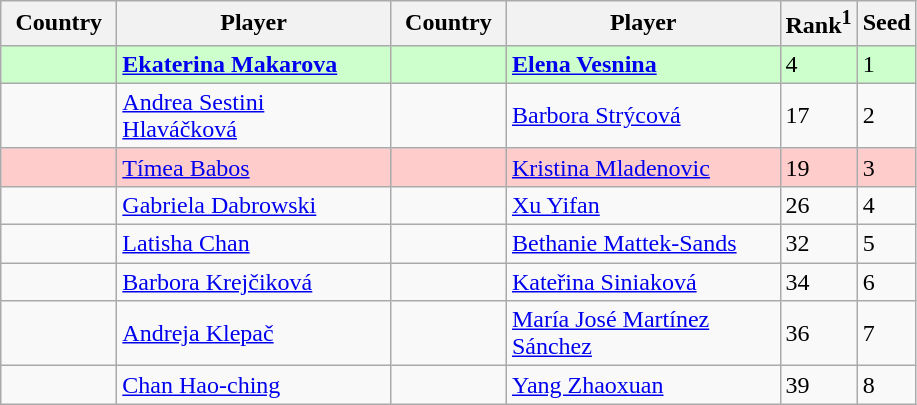<table class="sortable wikitable">
<tr>
<th width="70">Country</th>
<th width="175">Player</th>
<th width="70">Country</th>
<th width="175">Player</th>
<th>Rank<sup>1</sup></th>
<th>Seed</th>
</tr>
<tr style="background:#cfc;">
<td></td>
<td><strong><a href='#'>Ekaterina Makarova</a></strong></td>
<td></td>
<td><strong><a href='#'>Elena Vesnina</a></strong></td>
<td>4</td>
<td>1</td>
</tr>
<tr>
<td></td>
<td><a href='#'>Andrea Sestini Hlaváčková</a></td>
<td></td>
<td><a href='#'>Barbora Strýcová</a></td>
<td>17</td>
<td>2</td>
</tr>
<tr style="background:#fcc;">
<td></td>
<td><a href='#'>Tímea Babos</a></td>
<td></td>
<td><a href='#'>Kristina Mladenovic</a></td>
<td>19</td>
<td>3</td>
</tr>
<tr>
<td></td>
<td><a href='#'>Gabriela Dabrowski</a></td>
<td></td>
<td><a href='#'>Xu Yifan</a></td>
<td>26</td>
<td>4</td>
</tr>
<tr>
<td></td>
<td><a href='#'>Latisha Chan</a></td>
<td></td>
<td><a href='#'>Bethanie Mattek-Sands</a></td>
<td>32</td>
<td>5</td>
</tr>
<tr>
<td></td>
<td><a href='#'>Barbora Krejčiková</a></td>
<td></td>
<td><a href='#'>Kateřina Siniaková</a></td>
<td>34</td>
<td>6</td>
</tr>
<tr>
<td></td>
<td><a href='#'>Andreja Klepač</a></td>
<td></td>
<td><a href='#'>María José Martínez Sánchez</a></td>
<td>36</td>
<td>7</td>
</tr>
<tr>
<td></td>
<td><a href='#'>Chan Hao-ching</a></td>
<td></td>
<td><a href='#'>Yang Zhaoxuan</a></td>
<td>39</td>
<td>8</td>
</tr>
</table>
